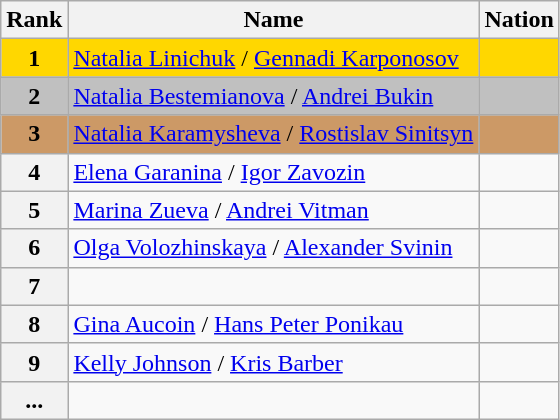<table class="wikitable">
<tr>
<th>Rank</th>
<th>Name</th>
<th>Nation</th>
</tr>
<tr bgcolor="gold">
<td align="center"><strong>1</strong></td>
<td><a href='#'>Natalia Linichuk</a> / <a href='#'>Gennadi Karponosov</a></td>
<td></td>
</tr>
<tr bgcolor="silver">
<td align="center"><strong>2</strong></td>
<td><a href='#'>Natalia Bestemianova</a> / <a href='#'>Andrei Bukin</a></td>
<td></td>
</tr>
<tr bgcolor="cc9966">
<td align="center"><strong>3</strong></td>
<td><a href='#'>Natalia Karamysheva</a> / <a href='#'>Rostislav Sinitsyn</a></td>
<td></td>
</tr>
<tr>
<th>4</th>
<td><a href='#'>Elena Garanina</a> / <a href='#'>Igor Zavozin</a></td>
<td></td>
</tr>
<tr>
<th>5</th>
<td><a href='#'>Marina Zueva</a> / <a href='#'>Andrei Vitman</a></td>
<td></td>
</tr>
<tr>
<th>6</th>
<td><a href='#'>Olga Volozhinskaya</a> / <a href='#'>Alexander Svinin</a></td>
<td></td>
</tr>
<tr>
<th>7</th>
<td></td>
<td></td>
</tr>
<tr>
<th>8</th>
<td><a href='#'>Gina Aucoin</a> / <a href='#'>Hans Peter Ponikau</a></td>
<td></td>
</tr>
<tr>
<th>9</th>
<td><a href='#'>Kelly Johnson</a> / <a href='#'>Kris Barber</a></td>
<td></td>
</tr>
<tr>
<th>...</th>
<td></td>
<td></td>
</tr>
</table>
